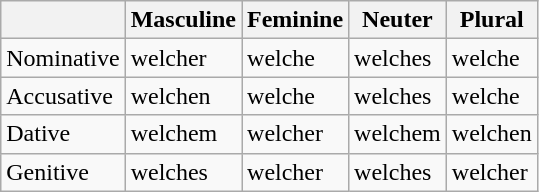<table class="wikitable">
<tr>
<th></th>
<th>Masculine</th>
<th>Feminine</th>
<th>Neuter</th>
<th>Plural</th>
</tr>
<tr>
<td>Nominative</td>
<td>welcher</td>
<td>welche</td>
<td>welches</td>
<td>welche</td>
</tr>
<tr>
<td>Accusative</td>
<td>welchen</td>
<td>welche</td>
<td>welches</td>
<td>welche</td>
</tr>
<tr>
<td>Dative</td>
<td>welchem</td>
<td>welcher</td>
<td>welchem</td>
<td>welchen</td>
</tr>
<tr>
<td>Genitive</td>
<td>welches</td>
<td>welcher</td>
<td>welches</td>
<td>welcher</td>
</tr>
</table>
